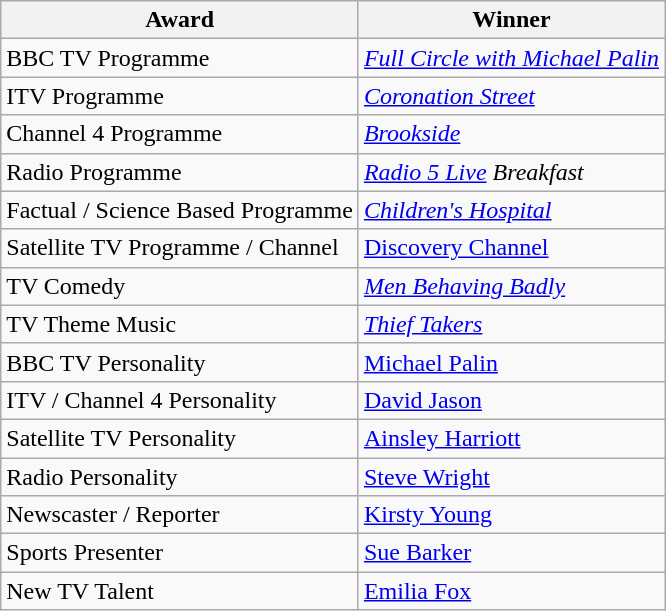<table class="wikitable">
<tr>
<th>Award</th>
<th>Winner</th>
</tr>
<tr>
<td>BBC TV Programme</td>
<td><em><a href='#'>Full Circle with Michael Palin</a></em></td>
</tr>
<tr>
<td>ITV Programme</td>
<td><em><a href='#'>Coronation Street</a></em></td>
</tr>
<tr>
<td>Channel 4 Programme</td>
<td><em><a href='#'>Brookside</a></em></td>
</tr>
<tr>
<td>Radio Programme</td>
<td><em><a href='#'>Radio 5 Live</a> Breakfast</em></td>
</tr>
<tr>
<td>Factual / Science Based Programme</td>
<td><em><a href='#'>Children's Hospital</a></em></td>
</tr>
<tr>
<td>Satellite TV Programme / Channel</td>
<td><a href='#'>Discovery Channel</a></td>
</tr>
<tr>
<td>TV Comedy</td>
<td><em><a href='#'>Men Behaving Badly</a></em></td>
</tr>
<tr>
<td>TV Theme Music</td>
<td><em><a href='#'>Thief Takers</a></em></td>
</tr>
<tr>
<td>BBC TV Personality</td>
<td><a href='#'>Michael Palin</a></td>
</tr>
<tr>
<td>ITV / Channel 4 Personality</td>
<td><a href='#'>David Jason</a></td>
</tr>
<tr>
<td>Satellite TV Personality</td>
<td><a href='#'>Ainsley Harriott</a></td>
</tr>
<tr>
<td>Radio Personality</td>
<td><a href='#'>Steve Wright</a></td>
</tr>
<tr>
<td>Newscaster / Reporter</td>
<td><a href='#'>Kirsty Young</a></td>
</tr>
<tr>
<td>Sports Presenter</td>
<td><a href='#'>Sue Barker</a></td>
</tr>
<tr>
<td>New TV Talent</td>
<td><a href='#'>Emilia Fox</a></td>
</tr>
</table>
